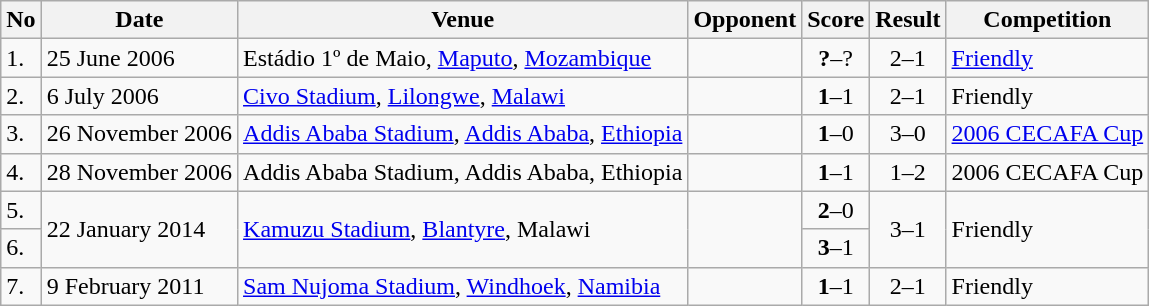<table class="wikitable" style="font-size:100%;">
<tr>
<th>No</th>
<th>Date</th>
<th>Venue</th>
<th>Opponent</th>
<th>Score</th>
<th>Result</th>
<th>Competition</th>
</tr>
<tr>
<td>1.</td>
<td>25 June 2006</td>
<td>Estádio 1º de Maio, <a href='#'>Maputo</a>, <a href='#'>Mozambique</a></td>
<td></td>
<td align=center><strong>?</strong>–?</td>
<td align=center>2–1</td>
<td><a href='#'>Friendly</a></td>
</tr>
<tr>
<td>2.</td>
<td>6 July 2006</td>
<td><a href='#'>Civo Stadium</a>, <a href='#'>Lilongwe</a>, <a href='#'>Malawi</a></td>
<td></td>
<td align=center><strong>1</strong>–1</td>
<td align=center>2–1</td>
<td>Friendly</td>
</tr>
<tr>
<td>3.</td>
<td>26 November 2006</td>
<td><a href='#'>Addis Ababa Stadium</a>, <a href='#'>Addis Ababa</a>, <a href='#'>Ethiopia</a></td>
<td></td>
<td align=center><strong>1</strong>–0</td>
<td align=center>3–0</td>
<td><a href='#'>2006 CECAFA Cup</a></td>
</tr>
<tr>
<td>4.</td>
<td>28 November 2006</td>
<td>Addis Ababa Stadium, Addis Ababa, Ethiopia</td>
<td></td>
<td align=center><strong>1</strong>–1</td>
<td align=center>1–2</td>
<td>2006 CECAFA Cup</td>
</tr>
<tr>
<td>5.</td>
<td rowspan="2">22 January 2014</td>
<td rowspan="2"><a href='#'>Kamuzu Stadium</a>, <a href='#'>Blantyre</a>, Malawi</td>
<td rowspan="2"></td>
<td align=center><strong>2</strong>–0</td>
<td rowspan="2" style="text-align:center">3–1</td>
<td rowspan="2">Friendly</td>
</tr>
<tr>
<td>6.</td>
<td align=center><strong>3</strong>–1</td>
</tr>
<tr>
<td>7.</td>
<td>9 February 2011</td>
<td><a href='#'>Sam Nujoma Stadium</a>, <a href='#'>Windhoek</a>, <a href='#'>Namibia</a></td>
<td></td>
<td align=center><strong>1</strong>–1</td>
<td align=center>2–1</td>
<td>Friendly</td>
</tr>
</table>
